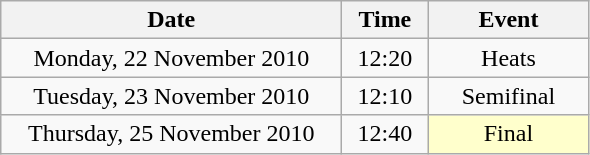<table class = "wikitable" style="text-align:center;">
<tr>
<th width=220>Date</th>
<th width=50>Time</th>
<th width=100>Event</th>
</tr>
<tr>
<td>Monday, 22 November 2010</td>
<td>12:20</td>
<td>Heats</td>
</tr>
<tr>
<td>Tuesday, 23 November 2010</td>
<td>12:10</td>
<td>Semifinal</td>
</tr>
<tr>
<td>Thursday, 25 November 2010</td>
<td>12:40</td>
<td bgcolor=ffffcc>Final</td>
</tr>
</table>
